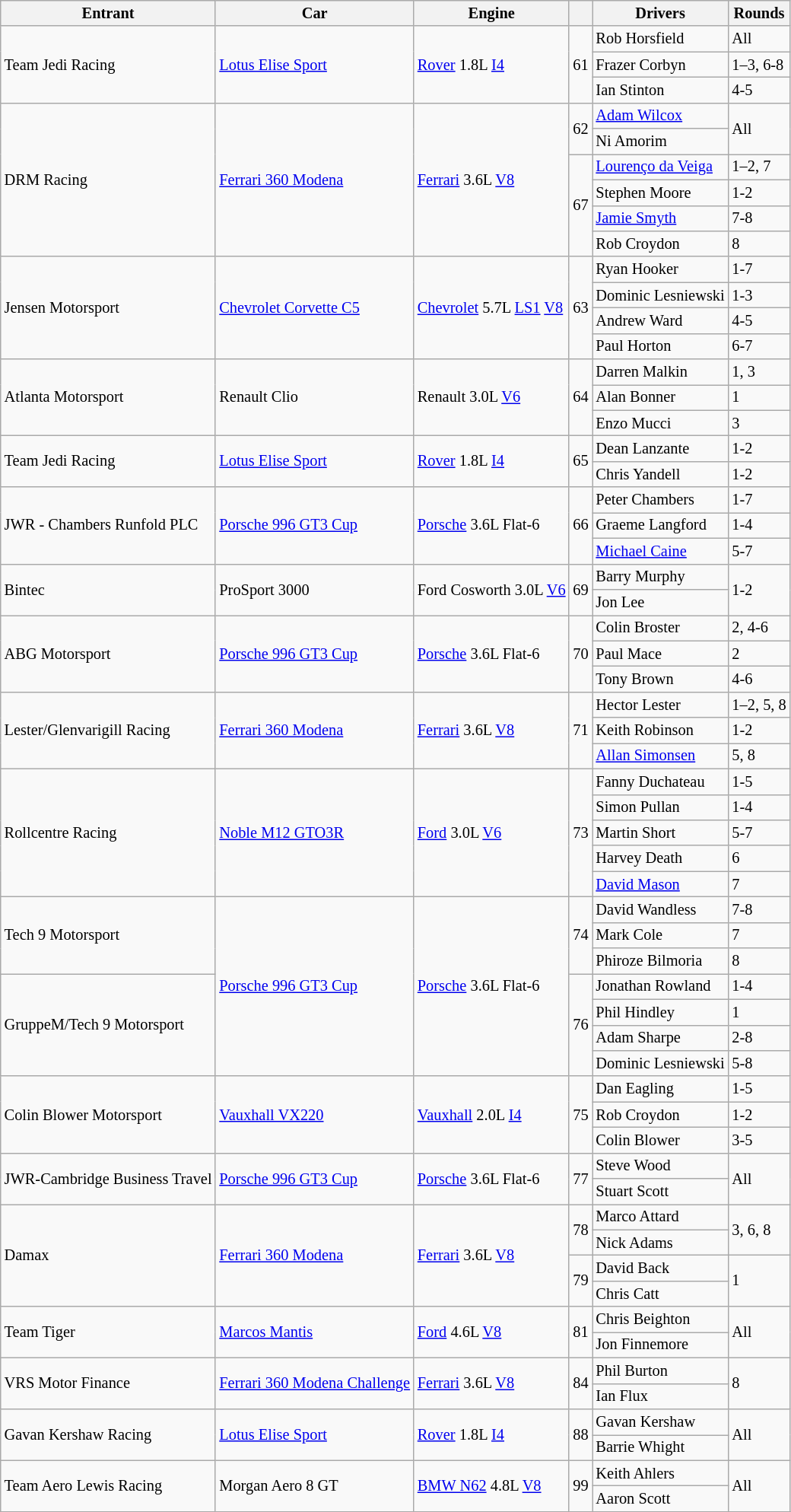<table class="wikitable" style="font-size: 85%;">
<tr>
<th>Entrant</th>
<th>Car</th>
<th>Engine</th>
<th></th>
<th>Drivers</th>
<th>Rounds</th>
</tr>
<tr>
<td rowspan=3> Team Jedi Racing</td>
<td rowspan=3><a href='#'>Lotus Elise Sport</a></td>
<td rowspan=3><a href='#'>Rover</a> 1.8L <a href='#'>I4</a></td>
<td rowspan=3>61</td>
<td> Rob Horsfield</td>
<td>All</td>
</tr>
<tr>
<td> Frazer Corbyn</td>
<td>1–3, 6-8</td>
</tr>
<tr>
<td> Ian Stinton</td>
<td>4-5</td>
</tr>
<tr>
<td rowspan=6> DRM Racing</td>
<td rowspan=6><a href='#'>Ferrari 360 Modena</a></td>
<td rowspan=6><a href='#'>Ferrari</a> 3.6L <a href='#'>V8</a></td>
<td rowspan=2>62</td>
<td> <a href='#'>Adam Wilcox</a></td>
<td rowspan=2>All</td>
</tr>
<tr>
<td> Ni Amorim</td>
</tr>
<tr>
<td rowspan=4>67</td>
<td> <a href='#'>Lourenço da Veiga</a></td>
<td>1–2, 7</td>
</tr>
<tr>
<td> Stephen Moore</td>
<td>1-2</td>
</tr>
<tr>
<td> <a href='#'>Jamie Smyth</a></td>
<td>7-8</td>
</tr>
<tr>
<td> Rob Croydon</td>
<td>8</td>
</tr>
<tr>
<td rowspan=4> Jensen Motorsport</td>
<td rowspan=4><a href='#'>Chevrolet Corvette C5</a></td>
<td rowspan=4><a href='#'>Chevrolet</a> 5.7L <a href='#'>LS1</a> <a href='#'>V8</a></td>
<td rowspan=4>63</td>
<td> Ryan Hooker</td>
<td>1-7</td>
</tr>
<tr>
<td> Dominic Lesniewski</td>
<td>1-3</td>
</tr>
<tr>
<td> Andrew Ward</td>
<td>4-5</td>
</tr>
<tr>
<td> Paul Horton</td>
<td>6-7</td>
</tr>
<tr>
<td rowspan=3> Atlanta Motorsport</td>
<td rowspan=3>Renault Clio</td>
<td rowspan=3>Renault 3.0L <a href='#'>V6</a></td>
<td rowspan=3>64</td>
<td> Darren Malkin</td>
<td>1, 3</td>
</tr>
<tr>
<td> Alan Bonner</td>
<td>1</td>
</tr>
<tr>
<td> Enzo Mucci</td>
<td>3</td>
</tr>
<tr>
<td rowspan=2> Team Jedi Racing</td>
<td rowspan=2><a href='#'>Lotus Elise Sport</a></td>
<td rowspan=2><a href='#'>Rover</a> 1.8L <a href='#'>I4</a></td>
<td rowspan=2>65</td>
<td> Dean Lanzante</td>
<td>1-2</td>
</tr>
<tr>
<td> Chris Yandell</td>
<td>1-2</td>
</tr>
<tr>
<td rowspan=3> JWR - Chambers Runfold PLC</td>
<td rowspan=3><a href='#'>Porsche 996 GT3 Cup</a></td>
<td rowspan=3><a href='#'>Porsche</a> 3.6L Flat-6</td>
<td rowspan=3>66</td>
<td> Peter Chambers</td>
<td>1-7</td>
</tr>
<tr>
<td> Graeme Langford</td>
<td>1-4</td>
</tr>
<tr>
<td> <a href='#'>Michael Caine</a></td>
<td>5-7</td>
</tr>
<tr>
<td rowspan=2> Bintec</td>
<td rowspan=2>ProSport 3000</td>
<td rowspan=2>Ford Cosworth 3.0L <a href='#'>V6</a></td>
<td rowspan=2>69</td>
<td> Barry Murphy</td>
<td rowspan=2>1-2</td>
</tr>
<tr>
<td> Jon Lee</td>
</tr>
<tr>
<td rowspan=3> ABG Motorsport</td>
<td rowspan=3><a href='#'>Porsche 996 GT3 Cup</a></td>
<td rowspan=3><a href='#'>Porsche</a> 3.6L Flat-6</td>
<td rowspan=3>70</td>
<td> Colin Broster</td>
<td>2, 4-6</td>
</tr>
<tr>
<td> Paul Mace</td>
<td>2</td>
</tr>
<tr>
<td> Tony Brown</td>
<td>4-6</td>
</tr>
<tr>
<td rowspan=3> Lester/Glenvarigill Racing</td>
<td rowspan=3><a href='#'>Ferrari 360 Modena</a></td>
<td rowspan=3><a href='#'>Ferrari</a> 3.6L <a href='#'>V8</a></td>
<td rowspan=3>71</td>
<td> Hector Lester</td>
<td>1–2, 5, 8</td>
</tr>
<tr>
<td> Keith Robinson</td>
<td>1-2</td>
</tr>
<tr>
<td> <a href='#'>Allan Simonsen</a></td>
<td>5, 8</td>
</tr>
<tr>
<td rowspan=5> Rollcentre Racing</td>
<td rowspan=5><a href='#'>Noble M12 GTO3R</a></td>
<td rowspan=5><a href='#'>Ford</a> 3.0L <a href='#'>V6</a></td>
<td rowspan=5>73</td>
<td> Fanny Duchateau</td>
<td>1-5</td>
</tr>
<tr>
<td> Simon Pullan</td>
<td>1-4</td>
</tr>
<tr>
<td> Martin Short</td>
<td>5-7</td>
</tr>
<tr>
<td> Harvey Death</td>
<td>6</td>
</tr>
<tr>
<td> <a href='#'>David Mason</a></td>
<td>7</td>
</tr>
<tr>
<td rowspan=3> Tech 9 Motorsport</td>
<td rowspan=7><a href='#'>Porsche 996 GT3 Cup</a></td>
<td rowspan=7><a href='#'>Porsche</a> 3.6L Flat-6</td>
<td rowspan=3>74</td>
<td> David Wandless</td>
<td>7-8</td>
</tr>
<tr>
<td> Mark Cole</td>
<td>7</td>
</tr>
<tr>
<td> Phiroze Bilmoria</td>
<td>8</td>
</tr>
<tr>
<td rowspan=4> GruppeM/Tech 9 Motorsport</td>
<td rowspan=4>76</td>
<td> Jonathan Rowland</td>
<td>1-4</td>
</tr>
<tr>
<td> Phil Hindley</td>
<td>1</td>
</tr>
<tr>
<td> Adam Sharpe</td>
<td>2-8</td>
</tr>
<tr>
<td> Dominic Lesniewski</td>
<td>5-8</td>
</tr>
<tr>
<td rowspan=3> Colin Blower Motorsport</td>
<td rowspan=3><a href='#'>Vauxhall VX220</a></td>
<td rowspan=3><a href='#'>Vauxhall</a> 2.0L <a href='#'>I4</a></td>
<td rowspan=3>75</td>
<td> Dan Eagling</td>
<td>1-5</td>
</tr>
<tr>
<td> Rob Croydon</td>
<td>1-2</td>
</tr>
<tr>
<td> Colin Blower</td>
<td>3-5</td>
</tr>
<tr>
<td rowspan=2> JWR-Cambridge Business Travel</td>
<td rowspan=2><a href='#'>Porsche 996 GT3 Cup</a></td>
<td rowspan=2><a href='#'>Porsche</a> 3.6L Flat-6</td>
<td rowspan=2>77</td>
<td> Steve Wood</td>
<td rowspan=2>All</td>
</tr>
<tr>
<td> Stuart Scott</td>
</tr>
<tr>
<td rowspan=4> Damax</td>
<td rowspan=4><a href='#'>Ferrari 360 Modena</a></td>
<td rowspan=4><a href='#'>Ferrari</a> 3.6L <a href='#'>V8</a></td>
<td rowspan=2>78</td>
<td> Marco Attard</td>
<td rowspan=2>3, 6, 8</td>
</tr>
<tr>
<td> Nick Adams</td>
</tr>
<tr>
<td rowspan=2>79</td>
<td> David Back</td>
<td rowspan=2>1</td>
</tr>
<tr>
<td> Chris Catt</td>
</tr>
<tr>
<td rowspan=2> Team Tiger</td>
<td rowspan=2><a href='#'>Marcos Mantis</a></td>
<td rowspan=2><a href='#'>Ford</a> 4.6L <a href='#'>V8</a></td>
<td rowspan=2>81</td>
<td> Chris Beighton</td>
<td rowspan=2>All</td>
</tr>
<tr>
<td> Jon Finnemore</td>
</tr>
<tr>
<td rowspan=2> VRS Motor Finance</td>
<td rowspan=2><a href='#'>Ferrari 360 Modena Challenge</a></td>
<td rowspan=2><a href='#'>Ferrari</a> 3.6L <a href='#'>V8</a></td>
<td rowspan=2>84</td>
<td> Phil Burton</td>
<td rowspan=2>8</td>
</tr>
<tr>
<td> Ian Flux</td>
</tr>
<tr>
<td rowspan=2> Gavan Kershaw Racing</td>
<td rowspan=2><a href='#'>Lotus Elise Sport</a></td>
<td rowspan=2><a href='#'>Rover</a> 1.8L <a href='#'>I4</a></td>
<td rowspan=2>88</td>
<td> Gavan Kershaw</td>
<td rowspan=2>All</td>
</tr>
<tr>
<td> Barrie Whight</td>
</tr>
<tr>
<td rowspan=2> Team Aero Lewis Racing</td>
<td rowspan=2>Morgan Aero 8 GT</td>
<td rowspan=2><a href='#'>BMW N62</a> 4.8L <a href='#'>V8</a></td>
<td rowspan=2>99</td>
<td> Keith Ahlers</td>
<td rowspan=2>All</td>
</tr>
<tr>
<td> Aaron Scott</td>
</tr>
<tr>
</tr>
<tr>
</tr>
</table>
